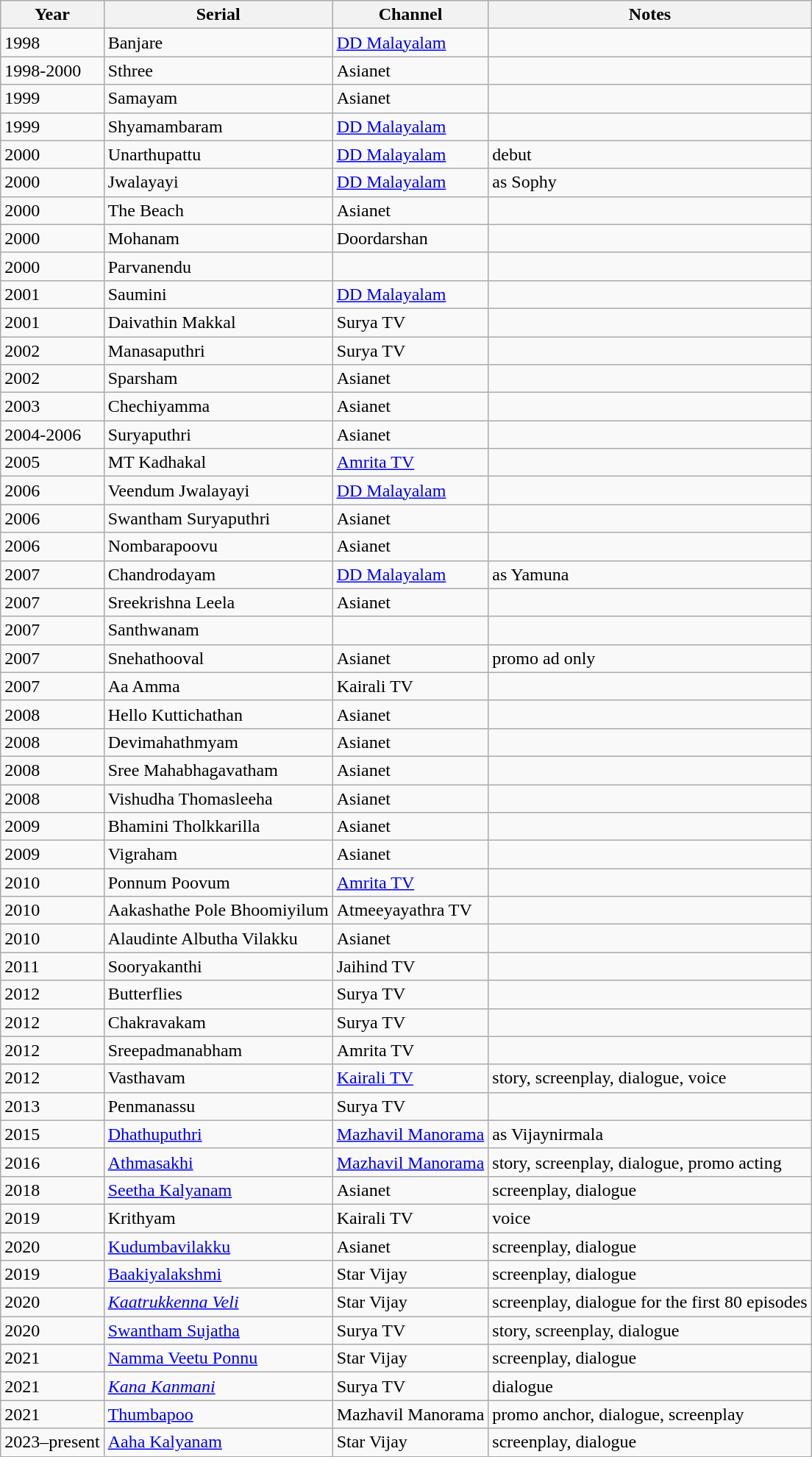<table class="wikitable sortable">
<tr>
<th>Year</th>
<th>Serial</th>
<th>Channel</th>
<th>Notes</th>
</tr>
<tr>
<td>1998</td>
<td>Banjare</td>
<td><a href='#'>DD Malayalam</a></td>
<td></td>
</tr>
<tr>
<td>1998-2000</td>
<td>Sthree</td>
<td>Asianet</td>
<td></td>
</tr>
<tr>
<td>1999</td>
<td>Samayam</td>
<td>Asianet</td>
<td></td>
</tr>
<tr>
<td>1999</td>
<td>Shyamambaram</td>
<td><a href='#'>DD Malayalam</a></td>
<td></td>
</tr>
<tr>
<td>2000</td>
<td>Unarthupattu</td>
<td><a href='#'>DD Malayalam</a></td>
<td>debut</td>
</tr>
<tr>
<td>2000</td>
<td>Jwalayayi</td>
<td><a href='#'>DD Malayalam</a></td>
<td>as Sophy</td>
</tr>
<tr>
<td>2000</td>
<td>The Beach</td>
<td>Asianet</td>
<td></td>
</tr>
<tr>
<td>2000</td>
<td>Mohanam</td>
<td>Doordarshan</td>
<td></td>
</tr>
<tr>
<td>2000</td>
<td>Parvanendu</td>
<td></td>
<td></td>
</tr>
<tr>
<td>2001</td>
<td>Saumini</td>
<td><a href='#'>DD Malayalam</a></td>
<td></td>
</tr>
<tr>
<td>2001</td>
<td>Daivathin Makkal</td>
<td>Surya TV</td>
<td></td>
</tr>
<tr>
<td>2002</td>
<td>Manasaputhri</td>
<td>Surya TV</td>
<td></td>
</tr>
<tr>
<td>2002</td>
<td>Sparsham</td>
<td>Asianet</td>
<td></td>
</tr>
<tr>
<td>2003</td>
<td>Chechiyamma</td>
<td>Asianet</td>
<td></td>
</tr>
<tr>
<td>2004-2006</td>
<td>Suryaputhri</td>
<td>Asianet</td>
<td></td>
</tr>
<tr>
<td>2005</td>
<td>MT Kadhakal</td>
<td><a href='#'>Amrita TV</a></td>
<td></td>
</tr>
<tr>
<td>2006</td>
<td>Veendum Jwalayayi</td>
<td><a href='#'>DD Malayalam</a></td>
<td></td>
</tr>
<tr>
<td>2006</td>
<td>Swantham Suryaputhri</td>
<td>Asianet</td>
<td></td>
</tr>
<tr>
<td>2006</td>
<td>Nombarapoovu</td>
<td>Asianet</td>
<td></td>
</tr>
<tr>
<td>2007</td>
<td>Chandrodayam</td>
<td><a href='#'>DD Malayalam</a></td>
<td>as Yamuna</td>
</tr>
<tr>
<td>2007</td>
<td>Sreekrishna Leela</td>
<td>Asianet</td>
<td></td>
</tr>
<tr>
<td>2007</td>
<td>Santhwanam</td>
<td></td>
<td></td>
</tr>
<tr>
<td>2007</td>
<td>Snehathooval</td>
<td>Asianet</td>
<td>promo ad only</td>
</tr>
<tr>
<td>2007</td>
<td>Aa Amma</td>
<td>Kairali TV</td>
<td></td>
</tr>
<tr>
<td>2008</td>
<td>Hello Kuttichathan</td>
<td>Asianet</td>
<td></td>
</tr>
<tr>
<td>2008</td>
<td>Devimahathmyam</td>
<td>Asianet</td>
<td></td>
</tr>
<tr>
<td>2008</td>
<td>Sree Mahabhagavatham</td>
<td>Asianet</td>
<td></td>
</tr>
<tr>
<td>2008</td>
<td>Vishudha Thomasleeha</td>
<td>Asianet</td>
<td></td>
</tr>
<tr>
<td>2009</td>
<td>Bhamini Tholkkarilla</td>
<td>Asianet</td>
<td></td>
</tr>
<tr>
<td>2009</td>
<td>Vigraham</td>
<td>Asianet</td>
<td></td>
</tr>
<tr>
<td>2010</td>
<td>Ponnum Poovum</td>
<td><a href='#'>Amrita TV</a></td>
<td></td>
</tr>
<tr>
<td>2010</td>
<td>Aakashathe Pole Bhoomiyilum</td>
<td>Atmeeyayathra TV</td>
<td></td>
</tr>
<tr>
<td>2010</td>
<td>Alaudinte Albutha Vilakku</td>
<td>Asianet</td>
<td></td>
</tr>
<tr>
<td>2011</td>
<td>Sooryakanthi</td>
<td>Jaihind TV</td>
<td></td>
</tr>
<tr>
<td>2012</td>
<td>Butterflies</td>
<td>Surya TV</td>
<td></td>
</tr>
<tr>
<td>2012</td>
<td>Chakravakam</td>
<td>Surya TV</td>
<td></td>
</tr>
<tr>
<td>2012</td>
<td>Sreepadmanabham</td>
<td>Amrita TV</td>
<td></td>
</tr>
<tr>
<td>2012</td>
<td>Vasthavam</td>
<td><a href='#'>Kairali TV</a></td>
<td>story, screenplay, dialogue, voice</td>
</tr>
<tr>
<td>2013</td>
<td>Penmanassu</td>
<td>Surya TV</td>
<td></td>
</tr>
<tr>
<td>2015</td>
<td><a href='#'>Dhathuputhri</a></td>
<td><a href='#'>Mazhavil Manorama</a></td>
<td>as Vijaynirmala</td>
</tr>
<tr>
<td>2016</td>
<td><a href='#'>Athmasakhi</a></td>
<td><a href='#'>Mazhavil Manorama</a></td>
<td>story, screenplay, dialogue, promo acting</td>
</tr>
<tr>
<td>2018</td>
<td><a href='#'>Seetha Kalyanam</a></td>
<td>Asianet</td>
<td>screenplay, dialogue</td>
</tr>
<tr>
<td>2019</td>
<td>Krithyam</td>
<td>Kairali TV</td>
<td>voice</td>
</tr>
<tr>
<td>2020</td>
<td><a href='#'>Kudumbavilakku</a></td>
<td>Asianet</td>
<td>screenplay, dialogue</td>
</tr>
<tr>
<td>2019</td>
<td><a href='#'>Baakiyalakshmi</a></td>
<td>Star Vijay</td>
<td>screenplay, dialogue</td>
</tr>
<tr>
<td>2020</td>
<td><em><a href='#'>Kaatrukkenna Veli</a></em></td>
<td>Star Vijay</td>
<td>screenplay, dialogue for the first 80 episodes</td>
</tr>
<tr>
<td>2020</td>
<td><a href='#'>Swantham Sujatha</a></td>
<td>Surya TV</td>
<td>story, screenplay, dialogue</td>
</tr>
<tr>
<td>2021</td>
<td><a href='#'>Namma Veetu Ponnu</a></td>
<td>Star Vijay</td>
<td>screenplay, dialogue</td>
</tr>
<tr>
<td>2021</td>
<td><em><a href='#'>Kana Kanmani</a></em></td>
<td>Surya TV</td>
<td>dialogue</td>
</tr>
<tr>
<td>2021</td>
<td><a href='#'>Thumbapoo</a></td>
<td>Mazhavil Manorama</td>
<td>promo anchor, dialogue, screenplay</td>
</tr>
<tr>
<td>2023–present</td>
<td><a href='#'>Aaha Kalyanam</a></td>
<td>Star Vijay</td>
<td>screenplay, dialogue</td>
</tr>
</table>
